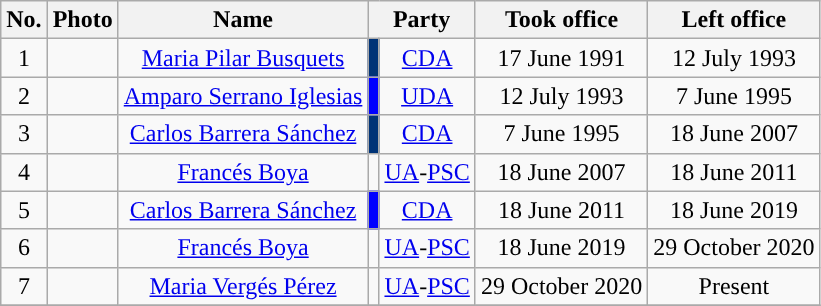<table class="wikitable" style="text-align:center">
<tr>
<th>No.</th>
<th>Photo</th>
<th>Name</th>
<th colspan="2">Party</th>
<th>Took office</th>
<th>Left office</th>
</tr>
<tr>
<td>1</td>
<td></td>
<td><a href='#'>Maria Pilar Busquets</a></td>
<td style="background:#003377;"></td>
<td><a href='#'>CDA</a></td>
<td>17 June 1991</td>
<td>12 July 1993</td>
</tr>
<tr>
<td>2</td>
<td></td>
<td><a href='#'>Amparo Serrano Iglesias</a></td>
<td style="background:#0000FF;"></td>
<td><a href='#'>UDA</a></td>
<td>12 July 1993</td>
<td>7 June 1995</td>
</tr>
<tr>
<td>3</td>
<td></td>
<td><a href='#'>Carlos Barrera Sánchez</a></td>
<td style="background:#003377;"></td>
<td><a href='#'>CDA</a></td>
<td>7 June 1995</td>
<td>18 June 2007</td>
</tr>
<tr>
<td>4</td>
<td></td>
<td><a href='#'>Francés Boya</a></td>
<td style="background:"></td>
<td><a href='#'>UA</a>-<a href='#'>PSC</a></td>
<td>18 June 2007</td>
<td>18 June 2011</td>
</tr>
<tr>
<td>5</td>
<td></td>
<td><a href='#'>Carlos Barrera Sánchez</a></td>
<td style="background:#0000FF;"></td>
<td><a href='#'>CDA</a></td>
<td>18 June 2011</td>
<td>18 June 2019</td>
</tr>
<tr>
<td>6</td>
<td></td>
<td><a href='#'>Francés Boya</a></td>
<td style="background:"></td>
<td><a href='#'>UA</a>-<a href='#'>PSC</a></td>
<td>18 June 2019</td>
<td>29 October 2020</td>
</tr>
<tr>
<td>7</td>
<td></td>
<td><a href='#'>Maria Vergés Pérez</a></td>
<td style="background:"></td>
<td><a href='#'>UA</a>-<a href='#'>PSC</a></td>
<td>29 October 2020</td>
<td>Present</td>
</tr>
<tr>
</tr>
</table>
